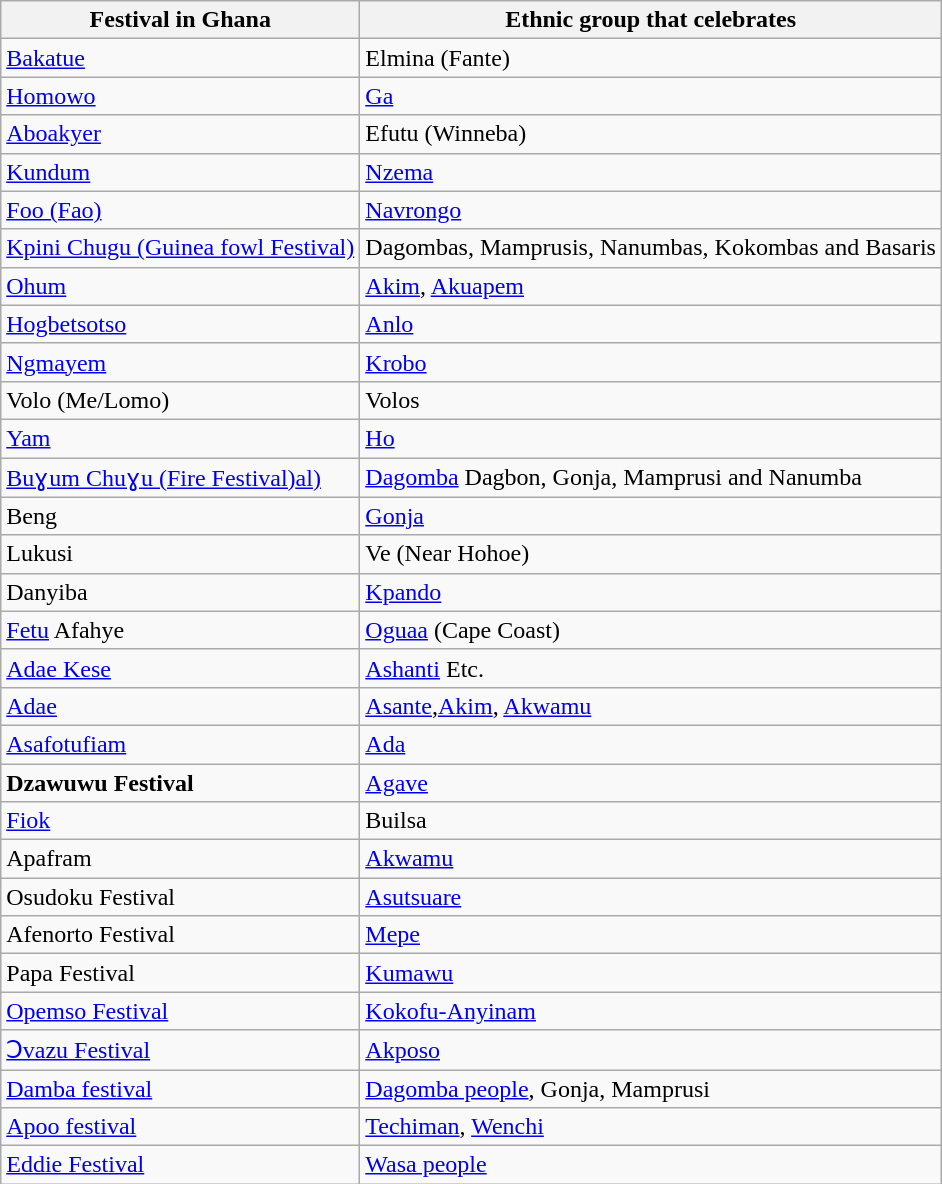<table class="wikitable sortable">
<tr>
<th>Festival in Ghana</th>
<th>Ethnic group that celebrates</th>
</tr>
<tr>
<td><a href='#'>Bakatue</a></td>
<td>Elmina (Fante)</td>
</tr>
<tr>
<td><a href='#'>Homowo</a></td>
<td><a href='#'>Ga</a></td>
</tr>
<tr>
<td><a href='#'>Aboakyer</a></td>
<td>Efutu (Winneba)</td>
</tr>
<tr>
<td><a href='#'>Kundum</a></td>
<td><a href='#'>Nzema</a></td>
</tr>
<tr>
<td><a href='#'>Foo (Fao)</a></td>
<td><a href='#'>Navrongo</a></td>
</tr>
<tr>
<td><a href='#'>Kpini Chugu (Guinea fowl Festival)</a></td>
<td>Dagombas, Mamprusis, Nanumbas, Kokombas and Basaris</td>
</tr>
<tr>
<td><a href='#'>Ohum</a></td>
<td><a href='#'>Akim</a>, <a href='#'>Akuapem</a></td>
</tr>
<tr>
<td><a href='#'>Hogbetsotso</a></td>
<td><a href='#'>Anlo</a></td>
</tr>
<tr>
<td><a href='#'>Ngmayem</a></td>
<td><a href='#'>Krobo</a></td>
</tr>
<tr>
<td>Volo (Me/Lomo)</td>
<td>Volos</td>
</tr>
<tr>
<td><a href='#'>Yam</a></td>
<td><a href='#'>Ho</a></td>
</tr>
<tr>
<td><a href='#'>Buɣum Chuɣu (Fire Festival)</a><a href='#'>al)</a></td>
<td><a href='#'>Dagomba</a> Dagbon, Gonja, Mamprusi and Nanumba</td>
</tr>
<tr>
<td>Beng</td>
<td><a href='#'>Gonja</a></td>
</tr>
<tr>
<td>Lukusi</td>
<td>Ve (Near Hohoe)</td>
</tr>
<tr>
<td>Danyiba</td>
<td><a href='#'>Kpando</a></td>
</tr>
<tr>
<td><a href='#'>Fetu</a> Afahye</td>
<td><a href='#'>Oguaa</a> (Cape Coast)</td>
</tr>
<tr>
<td><a href='#'>Adae Kese</a></td>
<td><a href='#'>Ashanti</a> Etc.</td>
</tr>
<tr>
<td><a href='#'>Adae</a></td>
<td><a href='#'>Asante</a>,<a href='#'>Akim</a>, <a href='#'>Akwamu</a></td>
</tr>
<tr>
<td><a href='#'>Asafotufiam</a></td>
<td><a href='#'>Ada</a></td>
</tr>
<tr>
<td><strong>Dzawuwu Festival</strong></td>
<td><a href='#'>Agave</a></td>
</tr>
<tr>
<td><a href='#'>Fiok</a></td>
<td>Builsa</td>
</tr>
<tr>
<td>Apafram</td>
<td><a href='#'>Akwamu</a></td>
</tr>
<tr>
<td>Osudoku Festival</td>
<td><a href='#'>Asutsuare</a></td>
</tr>
<tr>
<td>Afenorto Festival</td>
<td><a href='#'>Mepe</a></td>
</tr>
<tr>
<td>Papa Festival</td>
<td><a href='#'>Kumawu</a><br></td>
</tr>
<tr>
<td><a href='#'>Opemso Festival</a></td>
<td><a href='#'>Kokofu-Anyinam</a></td>
</tr>
<tr>
<td><a href='#'>Ɔvazu Festival</a></td>
<td><a href='#'>Akposo</a></td>
</tr>
<tr>
<td><a href='#'>Damba festival</a></td>
<td><a href='#'>Dagomba people</a>, Gonja, Mamprusi</td>
</tr>
<tr>
<td><a href='#'>Apoo festival</a></td>
<td><a href='#'>Techiman</a>, <a href='#'>Wenchi</a></td>
</tr>
<tr>
<td><a href='#'>Eddie Festival</a></td>
<td><a href='#'>Wasa people</a></td>
</tr>
</table>
